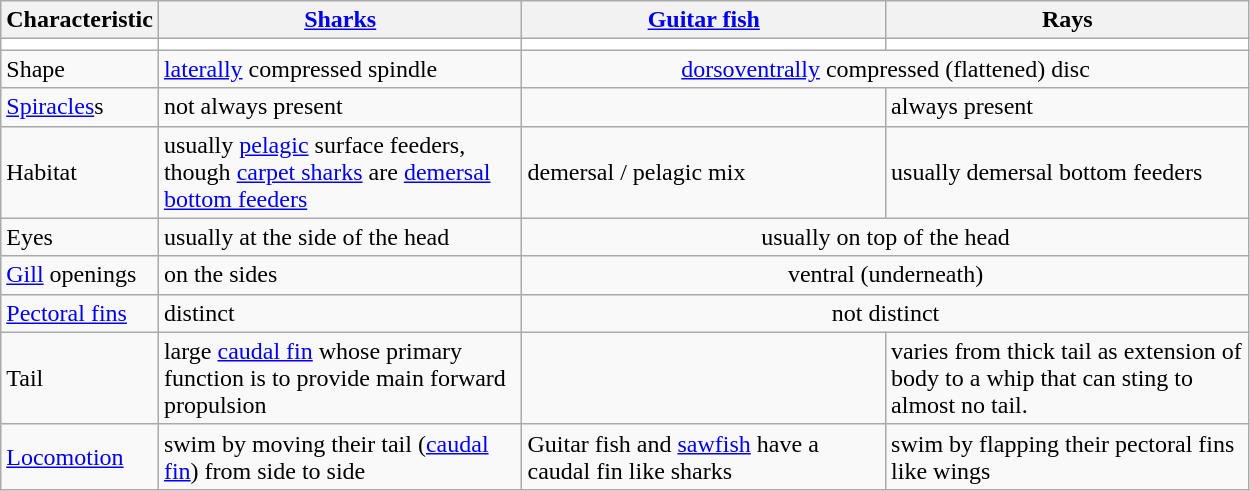<table class="wikitable">
<tr>
<th>Characteristic</th>
<th width=235><a href='#'>Sharks</a></th>
<th width=235><a href='#'>Guitar fish</a></th>
<th width=235>Rays</th>
</tr>
<tr>
<th colspan=1 style="background:rgb(255,255,255)"></th>
<th colspan=1 style="background:rgb(255,255,255)"></th>
<th colspan=1 style="background:rgb(255,255,255)"></th>
<th colspan=1 style="background:rgb(255,255,255)"></th>
</tr>
<tr>
<td>Shape</td>
<td><a href='#'>laterally</a> compressed spindle</td>
<td colspan=2; align=center><a href='#'>dorsoventrally</a> compressed (flattened) disc<br></td>
</tr>
<tr>
<td><a href='#'>Spiracles</a>s</td>
<td>not always present</td>
<td></td>
<td>always present</td>
</tr>
<tr>
<td>Habitat</td>
<td>usually <a href='#'>pelagic</a> surface feeders, though <a href='#'>carpet sharks</a> are <a href='#'>demersal</a> <a href='#'>bottom feeders</a></td>
<td>demersal / pelagic mix</td>
<td>usually demersal bottom feeders</td>
</tr>
<tr>
<td>Eyes</td>
<td>usually at the side of the head</td>
<td colspan=2; align=center>usually on top of the head<br></td>
</tr>
<tr>
<td><a href='#'>Gill</a> openings</td>
<td>on the sides</td>
<td colspan=2; align=center>ventral (underneath)</td>
</tr>
<tr>
<td><a href='#'>Pectoral fins</a></td>
<td>distinct</td>
<td colspan=2; align=center>not distinct<br></td>
</tr>
<tr>
<td>Tail</td>
<td>large <a href='#'>caudal fin</a> whose primary function is to provide main forward propulsion</td>
<td></td>
<td>varies from thick tail as extension of body to a whip that can sting to almost no tail.</td>
</tr>
<tr>
<td><a href='#'>Locomotion</a></td>
<td>swim by moving their tail (<a href='#'>caudal fin</a>) from side to side</td>
<td>Guitar fish and <a href='#'>sawfish</a> have a caudal fin like sharks</td>
<td>swim by flapping their pectoral fins like wings</td>
</tr>
</table>
